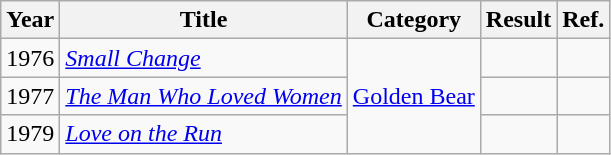<table class="wikitable">
<tr>
<th>Year</th>
<th>Title</th>
<th>Category</th>
<th>Result</th>
<th>Ref.</th>
</tr>
<tr>
<td>1976</td>
<td><em><a href='#'>Small Change</a></em></td>
<td rowspan=3><a href='#'>Golden Bear</a></td>
<td></td>
<td></td>
</tr>
<tr>
<td>1977</td>
<td><em><a href='#'>The Man Who Loved Women</a></em></td>
<td></td>
<td></td>
</tr>
<tr>
<td>1979</td>
<td><em><a href='#'>Love on the Run</a></em></td>
<td></td>
<td></td>
</tr>
</table>
